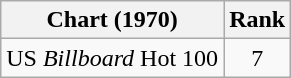<table class="wikitable">
<tr>
<th align="left">Chart (1970)</th>
<th style="text-align:center;">Rank</th>
</tr>
<tr>
<td>US <em>Billboard</em> Hot 100</td>
<td style="text-align:center;">7</td>
</tr>
</table>
